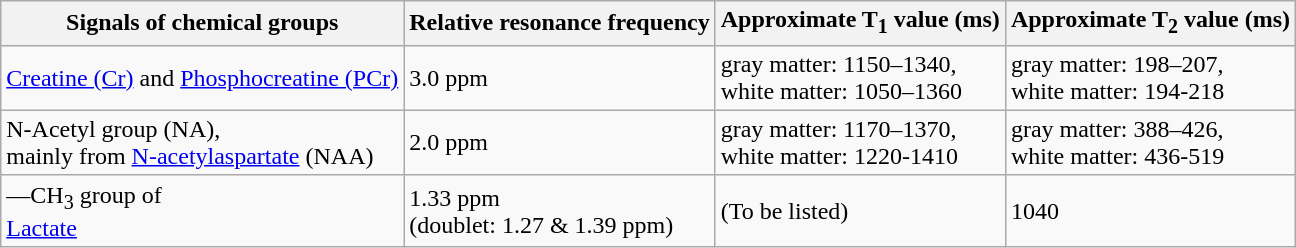<table class="wikitable">
<tr>
<th>Signals of chemical groups</th>
<th>Relative resonance frequency</th>
<th>Approximate T<sub>1</sub> value (ms)</th>
<th>Approximate T<sub>2</sub> value (ms)</th>
</tr>
<tr>
<td><a href='#'>Creatine (Cr)</a> and <a href='#'>Phosphocreatine (PCr)</a></td>
<td>3.0 ppm</td>
<td>gray matter: 1150–1340,<br>white matter: 1050–1360</td>
<td>gray matter: 198–207,<br>white matter: 194-218</td>
</tr>
<tr>
<td>N-Acetyl group (NA),<br>mainly from <a href='#'>N-acetylaspartate</a> (NAA)</td>
<td>2.0 ppm</td>
<td>gray matter: 1170–1370,<br>white matter: 1220-1410</td>
<td>gray matter: 388–426,<br>white matter: 436-519</td>
</tr>
<tr>
<td>—CH<sub>3</sub> group of<br><a href='#'>Lactate</a></td>
<td>1.33 ppm<br>(doublet: 1.27 & 1.39 ppm)</td>
<td>(To be listed)</td>
<td>1040</td>
</tr>
</table>
